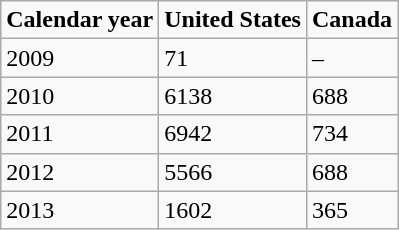<table class="wikitable">
<tr>
<td><strong>Calendar year</strong></td>
<td><strong>United States</strong></td>
<td><strong>Canada</strong></td>
</tr>
<tr>
<td>2009</td>
<td>71</td>
<td>–</td>
</tr>
<tr>
<td>2010</td>
<td>6138</td>
<td>688</td>
</tr>
<tr>
<td>2011</td>
<td>6942</td>
<td>734</td>
</tr>
<tr>
<td>2012</td>
<td>5566</td>
<td>688</td>
</tr>
<tr>
<td>2013</td>
<td>1602</td>
<td>365</td>
</tr>
</table>
